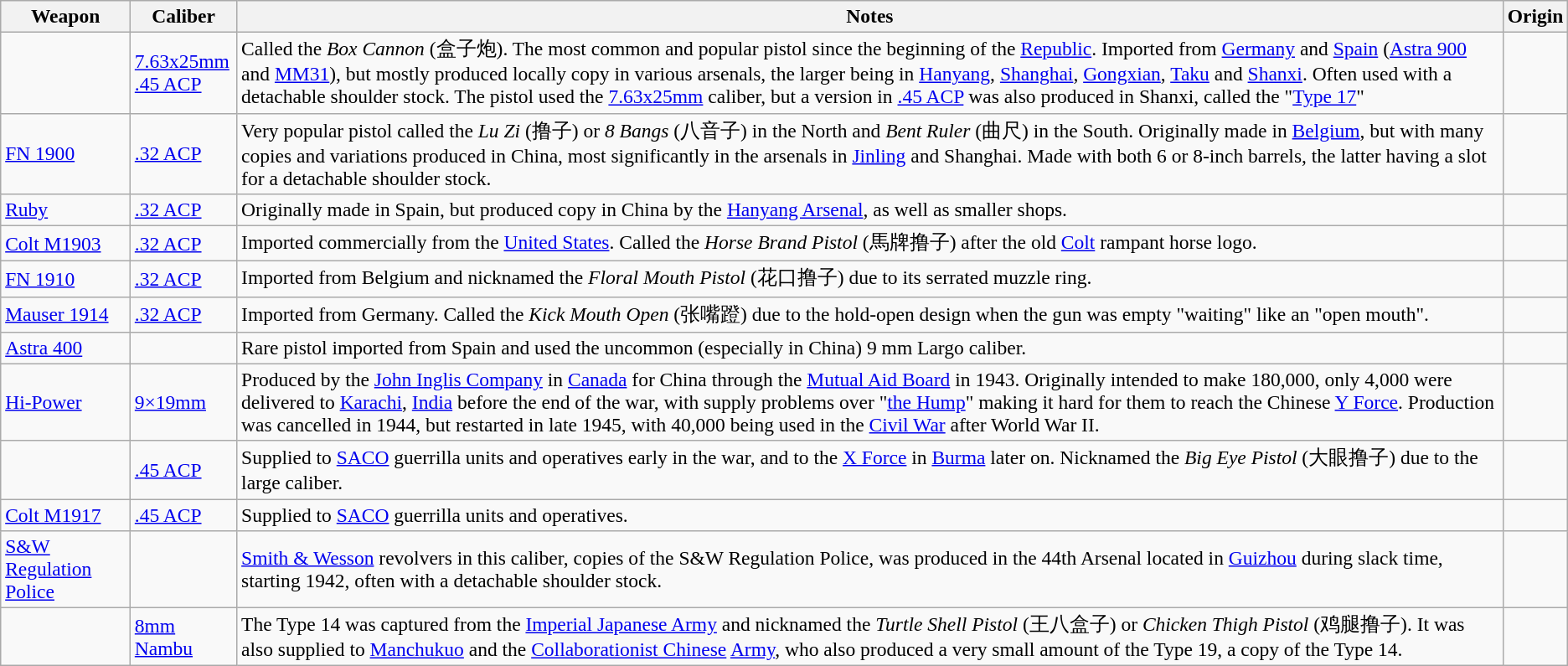<table class="wikitable sortable" style="font-size:98%;">
<tr>
<th>Weapon</th>
<th>Caliber</th>
<th>Notes</th>
<th>Origin</th>
</tr>
<tr>
<td></td>
<td><a href='#'>7.63x25mm</a><br><a href='#'>.45 ACP</a></td>
<td>Called the <em>Box Cannon</em> (盒子炮). The most common and popular pistol since the beginning of the <a href='#'>Republic</a>. Imported from <a href='#'>Germany</a> and <a href='#'>Spain</a> (<a href='#'>Astra 900</a> and <a href='#'>MM31</a>), but mostly produced locally copy in various arsenals, the larger being in <a href='#'>Hanyang</a>, <a href='#'>Shanghai</a>, <a href='#'>Gongxian</a>, <a href='#'>Taku</a> and <a href='#'>Shanxi</a>. Often used with a detachable shoulder stock. The pistol used the <a href='#'>7.63x25mm</a> caliber, but a version in <a href='#'>.45 ACP</a> was also produced in Shanxi, called the "<a href='#'>Type 17</a>"</td>
<td><br><br></td>
</tr>
<tr>
<td><a href='#'>FN 1900</a></td>
<td><a href='#'>.32 ACP</a></td>
<td>Very popular pistol called the <em>Lu Zi</em> (撸子) or <em>8 Bangs</em> (八音子) in the North and <em>Bent Ruler</em> (曲尺) in the South. Originally made in <a href='#'>Belgium</a>, but with many copies and variations produced in China, most significantly in the arsenals in <a href='#'>Jinling</a> and Shanghai. Made with both 6 or 8-inch barrels, the latter having a slot for a detachable shoulder stock.</td>
<td><br></td>
</tr>
<tr>
<td><a href='#'>Ruby</a></td>
<td><a href='#'>.32 ACP</a></td>
<td>Originally made in Spain, but produced copy in China by the <a href='#'>Hanyang Arsenal</a>, as well as smaller shops.</td>
<td><br></td>
</tr>
<tr>
<td><a href='#'>Colt M1903</a></td>
<td><a href='#'>.32 ACP</a></td>
<td>Imported commercially from the <a href='#'>United States</a>. Called the <em>Horse Brand Pistol</em> (馬牌撸子) after the old <a href='#'>Colt</a> rampant horse logo.</td>
<td></td>
</tr>
<tr>
<td><a href='#'>FN 1910</a><br></td>
<td><a href='#'>.32 ACP</a></td>
<td>Imported from Belgium and nicknamed the <em>Floral Mouth Pistol</em> (花口撸子) due to its serrated muzzle ring.</td>
<td></td>
</tr>
<tr>
<td><a href='#'>Mauser 1914</a></td>
<td><a href='#'>.32 ACP</a></td>
<td>Imported from Germany. Called the <em>Kick Mouth Open</em> (张嘴蹬) due to the hold-open design when the gun was empty "waiting" like an "open mouth".</td>
<td></td>
</tr>
<tr>
<td><a href='#'>Astra 400</a></td>
<td></td>
<td>Rare pistol imported from Spain and used the uncommon (especially in China) 9 mm Largo caliber.</td>
<td></td>
</tr>
<tr>
<td><a href='#'>Hi-Power</a></td>
<td><a href='#'>9×19mm</a></td>
<td>Produced by the <a href='#'>John Inglis Company</a> in <a href='#'>Canada</a> for China through the <a href='#'>Mutual Aid Board</a> in 1943. Originally intended to make 180,000, only 4,000 were delivered to <a href='#'>Karachi</a>, <a href='#'>India</a> before the end of the war, with supply problems over "<a href='#'>the Hump</a>" making it hard for them to reach the Chinese <a href='#'>Y Force</a>. Production was cancelled in 1944, but restarted in late 1945, with 40,000 being used in the <a href='#'>Civil War</a> after World War II.</td>
<td></td>
</tr>
<tr>
<td></td>
<td><a href='#'>.45 ACP</a></td>
<td>Supplied to <a href='#'>SACO</a> guerrilla units and operatives early in the war, and to the <a href='#'>X Force</a> in <a href='#'>Burma</a> later on. Nicknamed the <em>Big Eye Pistol</em> (大眼撸子) due to the large caliber.</td>
<td></td>
</tr>
<tr>
<td><a href='#'>Colt M1917</a></td>
<td><a href='#'>.45 ACP</a></td>
<td>Supplied to <a href='#'>SACO</a> guerrilla units and operatives.</td>
<td></td>
</tr>
<tr>
<td><a href='#'>S&W Regulation Police</a></td>
<td></td>
<td><a href='#'>Smith & Wesson</a> revolvers in this caliber, copies of the S&W Regulation Police, was produced in the 44th Arsenal located in <a href='#'>Guizhou</a> during slack time, starting 1942, often with a detachable shoulder stock.</td>
<td><br></td>
</tr>
<tr>
<td><br></td>
<td><a href='#'>8mm Nambu</a></td>
<td>The Type 14 was captured from the <a href='#'>Imperial Japanese Army</a> and nicknamed the <em>Turtle Shell Pistol</em> (王八盒子) or <em>Chicken Thigh Pistol</em> (鸡腿撸子). It was also supplied to <a href='#'>Manchukuo</a> and the <a href='#'>Collaborationist Chinese</a> <a href='#'>Army</a>, who also produced a very small amount of the Type 19, a copy of the Type 14.</td>
<td><br></td>
</tr>
</table>
